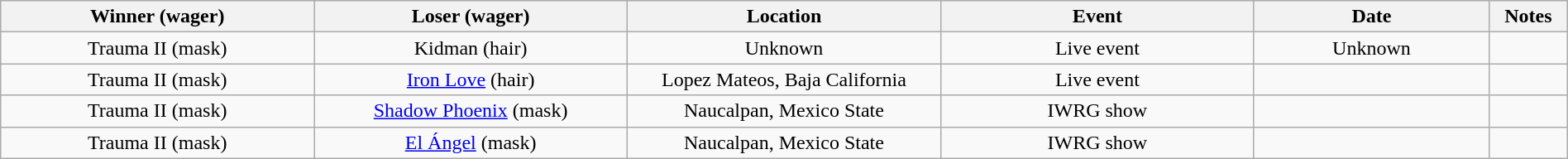<table class="wikitable sortable" width=100%  style="text-align: center">
<tr>
<th width=20% scope="col">Winner (wager)</th>
<th width=20% scope="col">Loser (wager)</th>
<th width=20% scope="col">Location</th>
<th width=20% scope="col">Event</th>
<th width=15% scope="col">Date</th>
<th class="unsortable" width=5% scope="col">Notes</th>
</tr>
<tr>
<td>Trauma II (mask)</td>
<td>Kidman (hair)</td>
<td>Unknown</td>
<td>Live event</td>
<td>Unknown</td>
<td> </td>
</tr>
<tr>
<td>Trauma II (mask)</td>
<td><a href='#'>Iron Love</a> (hair)</td>
<td>Lopez Mateos, Baja California</td>
<td>Live event</td>
<td></td>
<td></td>
</tr>
<tr>
<td>Trauma II (mask)</td>
<td><a href='#'>Shadow Phoenix</a> (mask)</td>
<td>Naucalpan, Mexico State</td>
<td>IWRG show</td>
<td></td>
<td></td>
</tr>
<tr>
<td>Trauma II (mask)</td>
<td><a href='#'>El Ángel</a> (mask)</td>
<td>Naucalpan, Mexico State</td>
<td>IWRG show</td>
<td></td>
<td></td>
</tr>
</table>
